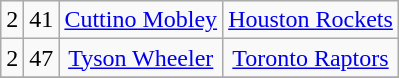<table class="wikitable">
<tr align="center" bgcolor="">
<td>2</td>
<td>41</td>
<td><a href='#'>Cuttino Mobley</a></td>
<td><a href='#'>Houston Rockets</a></td>
</tr>
<tr align="center" bgcolor="">
<td>2</td>
<td>47</td>
<td><a href='#'>Tyson Wheeler</a></td>
<td><a href='#'>Toronto Raptors</a></td>
</tr>
<tr align="center" bgcolor="">
</tr>
</table>
